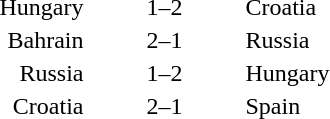<table style="text-align:center">
<tr>
<th width=200></th>
<th width=100></th>
<th width=200></th>
</tr>
<tr>
<td align=right>Hungary</td>
<td>1–2</td>
<td align=left>Croatia</td>
</tr>
<tr>
<td align=right>Bahrain</td>
<td>2–1</td>
<td align=left>Russia</td>
</tr>
<tr>
<td align=right>Russia</td>
<td>1–2</td>
<td align=left>Hungary</td>
</tr>
<tr>
<td align=right>Croatia</td>
<td>2–1</td>
<td align=left>Spain</td>
</tr>
<tr>
</tr>
</table>
